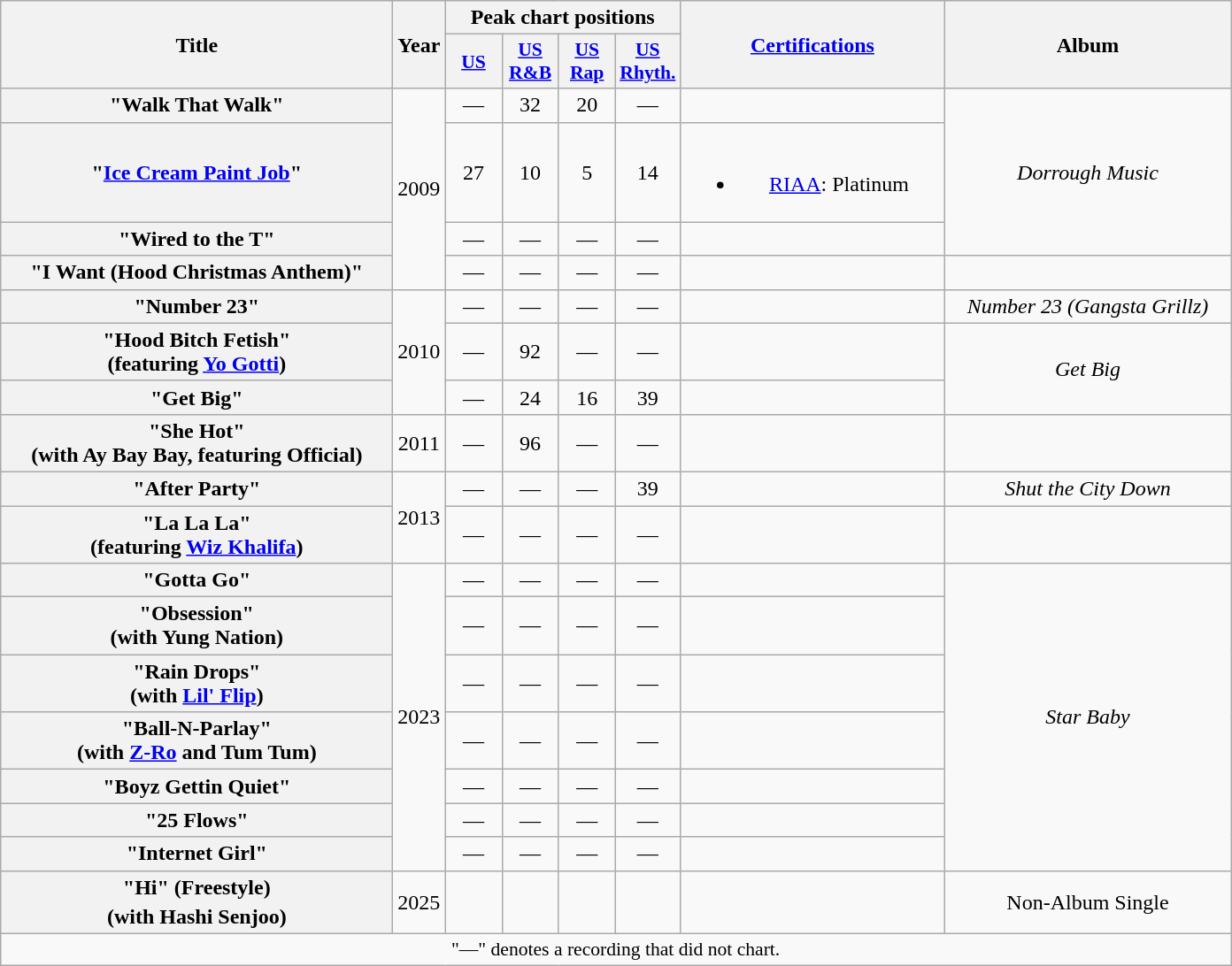<table class="wikitable plainrowheaders" style="text-align:center;">
<tr>
<th rowspan="2" scope="col" style="width:18em;">Title</th>
<th rowspan="2" scope="col" style="width:1em;">Year</th>
<th colspan="4" scope="col">Peak chart positions</th>
<th rowspan="2" scope="col" style="width:12em;"><a href='#'>Certifications</a></th>
<th rowspan="2" scope="col" style="width:13em;">Album</th>
</tr>
<tr>
<th scope="col" style="width:2.5em;font-size:90%;"><a href='#'>US</a><br></th>
<th scope="col" style="width:2.5em;font-size:90%;"><a href='#'>US<br>R&B</a><br></th>
<th scope="col" style="width:2.5em;font-size:90%;"><a href='#'>US<br>Rap</a><br></th>
<th scope="col" style="width:2.5em;font-size:90%;"><a href='#'>US<br>Rhyth.</a><br></th>
</tr>
<tr>
<th scope="row">"Walk That Walk"</th>
<td rowspan="4">2009</td>
<td>—</td>
<td>32</td>
<td>20</td>
<td>—</td>
<td></td>
<td rowspan="3"><em>Dorrough Music</em></td>
</tr>
<tr>
<th scope="row">"<a href='#'>Ice Cream Paint Job</a>"</th>
<td>27</td>
<td>10</td>
<td>5</td>
<td>14</td>
<td><br><ul><li><a href='#'>RIAA</a>: Platinum</li></ul></td>
</tr>
<tr>
<th scope="row">"Wired to the T"</th>
<td>—</td>
<td>—</td>
<td>—</td>
<td>—</td>
<td></td>
</tr>
<tr>
<th scope="row">"I Want (Hood Christmas Anthem)"</th>
<td>—</td>
<td>—</td>
<td>—</td>
<td>—</td>
<td></td>
<td></td>
</tr>
<tr>
<th scope="row">"Number 23"</th>
<td rowspan="3">2010</td>
<td>—</td>
<td>—</td>
<td>—</td>
<td>—</td>
<td></td>
<td><em>Number 23 (Gangsta Grillz)</em></td>
</tr>
<tr>
<th scope="row">"Hood Bitch Fetish"<br><span>(featuring <a href='#'>Yo Gotti</a>)</span></th>
<td>—</td>
<td>92</td>
<td>—</td>
<td>—</td>
<td></td>
<td rowspan="2"><em>Get Big</em></td>
</tr>
<tr>
<th scope="row">"Get Big"</th>
<td>—</td>
<td>24</td>
<td>16</td>
<td>39</td>
<td></td>
</tr>
<tr>
<th scope="row">"She Hot"<br><span>(with Ay Bay Bay, featuring Official)</span></th>
<td>2011</td>
<td>—</td>
<td>96</td>
<td>—</td>
<td>—</td>
<td></td>
<td></td>
</tr>
<tr>
<th scope="row">"After Party"</th>
<td rowspan="2">2013</td>
<td>—</td>
<td>—</td>
<td>—</td>
<td>39</td>
<td></td>
<td><em>Shut the City Down</em></td>
</tr>
<tr>
<th scope="row">"La La La"<br><span>(featuring <a href='#'>Wiz Khalifa</a>)</span></th>
<td>—</td>
<td>—</td>
<td>—</td>
<td>—</td>
<td></td>
<td></td>
</tr>
<tr>
<th scope="row">"Gotta Go"</th>
<td rowspan="7">2023</td>
<td>—</td>
<td>—</td>
<td>—</td>
<td>—</td>
<td></td>
<td rowspan="7"><em>Star Baby</em></td>
</tr>
<tr>
<th scope="row">"Obsession"<br><span>(with Yung Nation)</span></th>
<td>—</td>
<td>—</td>
<td>—</td>
<td>—</td>
<td></td>
</tr>
<tr>
<th scope="row">"Rain Drops"<br><span>(with <a href='#'>Lil' Flip</a>)</span></th>
<td>—</td>
<td>—</td>
<td>—</td>
<td>—</td>
<td></td>
</tr>
<tr>
<th scope="row">"Ball-N-Parlay"<br><span>(with <a href='#'>Z-Ro</a> and Tum Tum)</span></th>
<td>—</td>
<td>—</td>
<td>—</td>
<td>—</td>
<td></td>
</tr>
<tr>
<th scope="row">"Boyz Gettin Quiet"</th>
<td>—</td>
<td>—</td>
<td>—</td>
<td>—</td>
<td></td>
</tr>
<tr>
<th scope="row">"25 Flows"</th>
<td>—</td>
<td>—</td>
<td>—</td>
<td>—</td>
<td></td>
</tr>
<tr>
<th scope="row">"Internet Girl"</th>
<td>—</td>
<td>—</td>
<td>—</td>
<td>—</td>
<td></td>
</tr>
<tr>
<th scope="row">"Hi" (Freestyle)<br><sub><big>(with Hashi Senjoo)</big></sub></th>
<td>2025</td>
<td></td>
<td></td>
<td></td>
<td></td>
<td></td>
<td>Non-Album Single</td>
</tr>
<tr>
<td colspan="8" style="font-size:90%">"—" denotes a recording that did not chart.</td>
</tr>
</table>
